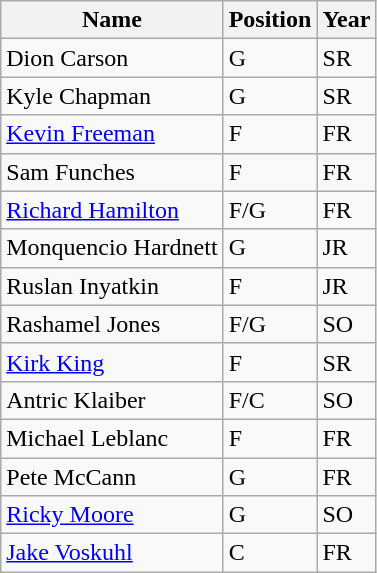<table class="wikitable" border="1">
<tr>
<th>Name</th>
<th>Position</th>
<th>Year</th>
</tr>
<tr>
<td>Dion Carson</td>
<td>G</td>
<td>SR</td>
</tr>
<tr>
<td>Kyle Chapman</td>
<td>G</td>
<td>SR</td>
</tr>
<tr>
<td><a href='#'>Kevin Freeman</a></td>
<td>F</td>
<td>FR</td>
</tr>
<tr>
<td>Sam Funches</td>
<td>F</td>
<td>FR</td>
</tr>
<tr>
<td><a href='#'>Richard Hamilton</a></td>
<td>F/G</td>
<td>FR</td>
</tr>
<tr>
<td>Monquencio Hardnett</td>
<td>G</td>
<td>JR</td>
</tr>
<tr>
<td>Ruslan Inyatkin</td>
<td>F</td>
<td>JR</td>
</tr>
<tr>
<td>Rashamel Jones</td>
<td>F/G</td>
<td>SO</td>
</tr>
<tr>
<td><a href='#'>Kirk King</a></td>
<td>F</td>
<td>SR</td>
</tr>
<tr>
<td>Antric Klaiber</td>
<td>F/C</td>
<td>SO</td>
</tr>
<tr>
<td>Michael Leblanc</td>
<td>F</td>
<td>FR</td>
</tr>
<tr>
<td>Pete McCann</td>
<td>G</td>
<td>FR</td>
</tr>
<tr>
<td><a href='#'>Ricky Moore</a></td>
<td>G</td>
<td>SO</td>
</tr>
<tr>
<td><a href='#'>Jake Voskuhl</a></td>
<td>C</td>
<td>FR</td>
</tr>
</table>
